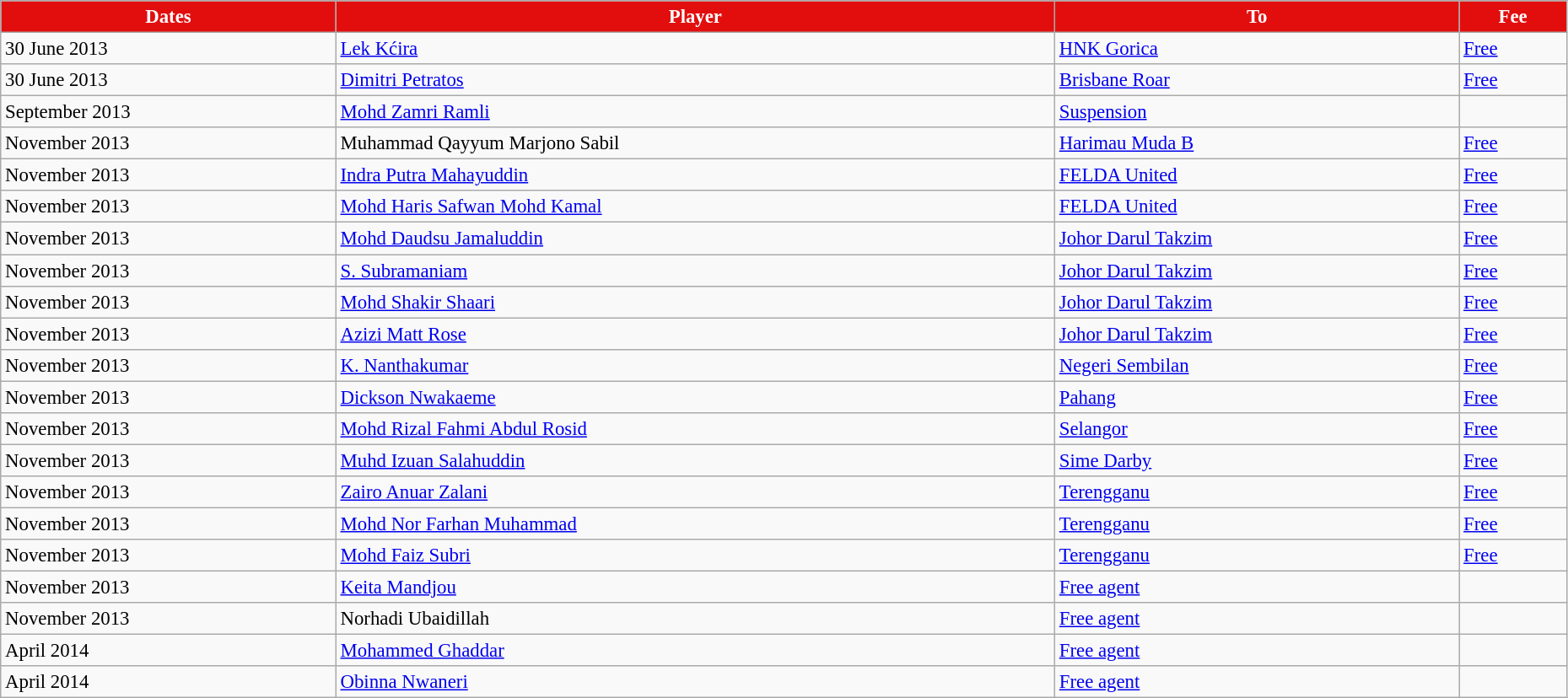<table class="wikitable" style="text-align:center; font-size:95%;width:98%; text-align:left">
<tr>
<th style="background:#e20e0e; color:#ffffff;" scope="col"><strong>Dates</strong></th>
<th style="background:#e20e0e; color:#ffffff;" scope="col"><strong>Player</strong></th>
<th style="background:#e20e0e; color:#ffffff;" scope="col"><strong>To</strong></th>
<th style="background:#e20e0e; color:#ffffff;" scope="col"><strong>Fee</strong></th>
</tr>
<tr>
<td>30 June 2013</td>
<td> <a href='#'>Lek Kćira</a></td>
<td> <a href='#'>HNK Gorica</a></td>
<td><a href='#'>Free</a></td>
</tr>
<tr>
<td>30 June 2013</td>
<td> <a href='#'>Dimitri Petratos</a></td>
<td> <a href='#'>Brisbane Roar</a></td>
<td><a href='#'>Free</a></td>
</tr>
<tr>
<td>September 2013</td>
<td> <a href='#'>Mohd Zamri Ramli</a></td>
<td><a href='#'>Suspension</a></td>
<td></td>
</tr>
<tr>
<td>November 2013</td>
<td> Muhammad Qayyum Marjono Sabil</td>
<td> <a href='#'>Harimau Muda B</a></td>
<td><a href='#'>Free</a></td>
</tr>
<tr>
<td>November 2013</td>
<td> <a href='#'>Indra Putra Mahayuddin</a></td>
<td>  <a href='#'>FELDA United</a></td>
<td><a href='#'>Free</a></td>
</tr>
<tr>
<td>November 2013</td>
<td> <a href='#'>Mohd Haris Safwan Mohd Kamal</a></td>
<td>  <a href='#'>FELDA United</a></td>
<td><a href='#'>Free</a></td>
</tr>
<tr>
<td>November 2013</td>
<td> <a href='#'>Mohd Daudsu Jamaluddin</a></td>
<td>  <a href='#'>Johor Darul Takzim</a></td>
<td><a href='#'>Free</a></td>
</tr>
<tr>
<td>November 2013</td>
<td> <a href='#'>S. Subramaniam</a></td>
<td>  <a href='#'>Johor Darul Takzim</a></td>
<td><a href='#'>Free</a></td>
</tr>
<tr>
<td>November 2013</td>
<td> <a href='#'>Mohd Shakir Shaari</a></td>
<td>  <a href='#'>Johor Darul Takzim</a></td>
<td><a href='#'>Free</a></td>
</tr>
<tr>
<td>November 2013</td>
<td> <a href='#'>Azizi Matt Rose</a></td>
<td>  <a href='#'>Johor Darul Takzim</a></td>
<td><a href='#'>Free</a></td>
</tr>
<tr>
<td>November 2013</td>
<td> <a href='#'>K. Nanthakumar</a></td>
<td>  <a href='#'>Negeri Sembilan</a></td>
<td><a href='#'>Free</a></td>
</tr>
<tr>
<td>November 2013</td>
<td> <a href='#'>Dickson Nwakaeme</a></td>
<td>  <a href='#'>Pahang</a></td>
<td><a href='#'>Free</a></td>
</tr>
<tr>
<td>November 2013</td>
<td> <a href='#'>Mohd Rizal Fahmi Abdul Rosid</a></td>
<td>  <a href='#'>Selangor</a></td>
<td><a href='#'>Free</a></td>
</tr>
<tr>
<td>November 2013</td>
<td> <a href='#'>Muhd Izuan Salahuddin</a></td>
<td>  <a href='#'>Sime Darby</a></td>
<td><a href='#'>Free</a></td>
</tr>
<tr>
<td>November 2013</td>
<td> <a href='#'>Zairo Anuar Zalani</a></td>
<td>  <a href='#'>Terengganu</a></td>
<td><a href='#'>Free</a></td>
</tr>
<tr>
<td>November 2013</td>
<td> <a href='#'>Mohd Nor Farhan Muhammad</a></td>
<td>  <a href='#'>Terengganu</a></td>
<td><a href='#'>Free</a></td>
</tr>
<tr>
<td>November 2013</td>
<td> <a href='#'>Mohd Faiz Subri</a></td>
<td>  <a href='#'>Terengganu</a></td>
<td><a href='#'>Free</a></td>
</tr>
<tr>
<td>November 2013</td>
<td> <a href='#'>Keita Mandjou</a></td>
<td><a href='#'>Free agent</a></td>
<td></td>
</tr>
<tr>
<td>November 2013</td>
<td> Norhadi Ubaidillah</td>
<td><a href='#'>Free agent</a></td>
<td></td>
</tr>
<tr>
<td>April 2014</td>
<td> <a href='#'>Mohammed Ghaddar</a></td>
<td><a href='#'>Free agent</a></td>
<td></td>
</tr>
<tr>
<td>April 2014</td>
<td> <a href='#'>Obinna Nwaneri</a></td>
<td><a href='#'>Free agent</a></td>
<td></td>
</tr>
</table>
